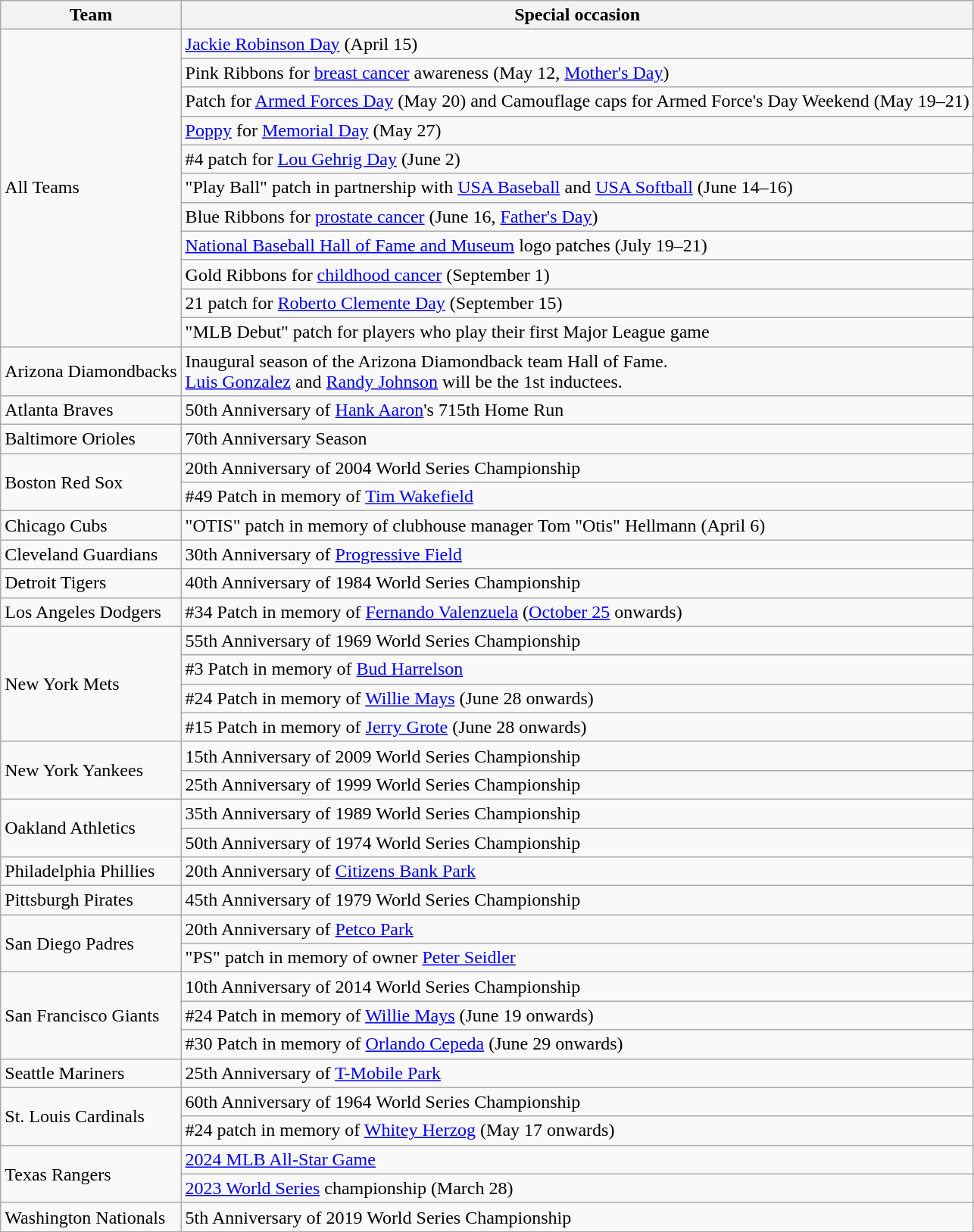<table class="wikitable">
<tr>
<th>Team</th>
<th>Special occasion</th>
</tr>
<tr>
<td rowspan="11">All Teams</td>
<td><a href='#'>Jackie Robinson Day</a> (April 15)</td>
</tr>
<tr>
<td>Pink Ribbons for <a href='#'>breast cancer</a> awareness (May 12, <a href='#'>Mother's Day</a>)</td>
</tr>
<tr>
<td>Patch for <a href='#'>Armed Forces Day</a> (May 20) and Camouflage caps for Armed Force's Day Weekend (May 19–21)</td>
</tr>
<tr>
<td><a href='#'>Poppy</a> for <a href='#'>Memorial Day</a> (May 27)</td>
</tr>
<tr>
<td>#4 patch for <a href='#'>Lou Gehrig Day</a> (June 2)</td>
</tr>
<tr>
<td>"Play Ball" patch in partnership with <a href='#'>USA Baseball</a> and <a href='#'>USA Softball</a> (June 14–16)</td>
</tr>
<tr>
<td>Blue Ribbons for <a href='#'>prostate cancer</a> (June 16, <a href='#'>Father's Day</a>)</td>
</tr>
<tr>
<td><a href='#'>National Baseball Hall of Fame and Museum</a> logo patches (July 19–21)</td>
</tr>
<tr>
<td>Gold Ribbons for <a href='#'>childhood cancer</a> (September 1)</td>
</tr>
<tr>
<td>21 patch for <a href='#'>Roberto Clemente Day</a> (September 15)</td>
</tr>
<tr>
<td>"MLB Debut" patch for players who play their first Major League game</td>
</tr>
<tr>
<td>Arizona Diamondbacks</td>
<td>Inaugural season of the Arizona Diamondback team Hall of Fame.<br><a href='#'>Luis Gonzalez</a> and <a href='#'>Randy Johnson</a> will be the 1st inductees.</td>
</tr>
<tr>
<td>Atlanta Braves</td>
<td>50th Anniversary of <a href='#'>Hank Aaron</a>'s 715th Home Run</td>
</tr>
<tr>
<td>Baltimore Orioles</td>
<td>70th Anniversary Season</td>
</tr>
<tr>
<td rowspan="2">Boston Red Sox</td>
<td>20th Anniversary of 2004 World Series Championship</td>
</tr>
<tr>
<td>#49 Patch in memory of <a href='#'>Tim Wakefield</a></td>
</tr>
<tr>
<td>Chicago Cubs</td>
<td>"OTIS" patch in memory of clubhouse manager Tom "Otis" Hellmann (April 6)</td>
</tr>
<tr>
<td>Cleveland Guardians</td>
<td>30th Anniversary of <a href='#'>Progressive Field</a></td>
</tr>
<tr>
<td>Detroit Tigers</td>
<td>40th Anniversary of 1984 World Series Championship</td>
</tr>
<tr>
<td>Los Angeles Dodgers</td>
<td>#34 Patch in memory of <a href='#'>Fernando Valenzuela</a> (<a href='#'>October 25</a> onwards)</td>
</tr>
<tr>
<td rowspan="4">New York Mets</td>
<td>55th Anniversary of 1969 World Series Championship</td>
</tr>
<tr>
<td>#3 Patch in memory of <a href='#'>Bud Harrelson</a></td>
</tr>
<tr>
<td>#24 Patch in memory of <a href='#'>Willie Mays</a> (June 28 onwards)</td>
</tr>
<tr>
<td>#15 Patch in memory of <a href='#'>Jerry Grote</a> (June 28 onwards)</td>
</tr>
<tr>
<td rowspan="2">New York Yankees</td>
<td>15th Anniversary of 2009 World Series Championship</td>
</tr>
<tr>
<td>25th Anniversary of 1999 World Series Championship</td>
</tr>
<tr>
<td rowspan="2">Oakland Athletics</td>
<td>35th Anniversary of 1989 World Series Championship</td>
</tr>
<tr>
<td>50th Anniversary of 1974 World Series Championship</td>
</tr>
<tr>
<td>Philadelphia Phillies</td>
<td>20th Anniversary of <a href='#'>Citizens Bank Park</a></td>
</tr>
<tr>
<td>Pittsburgh Pirates</td>
<td>45th Anniversary of 1979 World Series Championship</td>
</tr>
<tr>
<td rowspan="2">San Diego Padres</td>
<td>20th Anniversary of <a href='#'>Petco Park</a></td>
</tr>
<tr>
<td>"PS" patch in memory of owner <a href='#'>Peter Seidler</a></td>
</tr>
<tr>
<td rowspan="3">San Francisco Giants</td>
<td>10th Anniversary of 2014 World Series Championship</td>
</tr>
<tr>
<td>#24 Patch in memory of <a href='#'>Willie Mays</a> (June 19 onwards)</td>
</tr>
<tr>
<td>#30 Patch in memory of <a href='#'>Orlando Cepeda</a> (June 29 onwards)</td>
</tr>
<tr>
<td>Seattle Mariners</td>
<td>25th Anniversary of <a href='#'>T-Mobile Park</a></td>
</tr>
<tr>
<td rowspan="2">St. Louis Cardinals</td>
<td>60th Anniversary of 1964 World Series Championship</td>
</tr>
<tr>
<td>#24 patch in memory of <a href='#'>Whitey Herzog</a> (May 17 onwards)</td>
</tr>
<tr>
<td rowspan="2">Texas Rangers</td>
<td><a href='#'>2024 MLB All-Star Game</a></td>
</tr>
<tr>
<td><a href='#'>2023 World Series</a> championship (March 28)</td>
</tr>
<tr>
<td>Washington Nationals</td>
<td>5th Anniversary of 2019 World Series Championship</td>
</tr>
</table>
